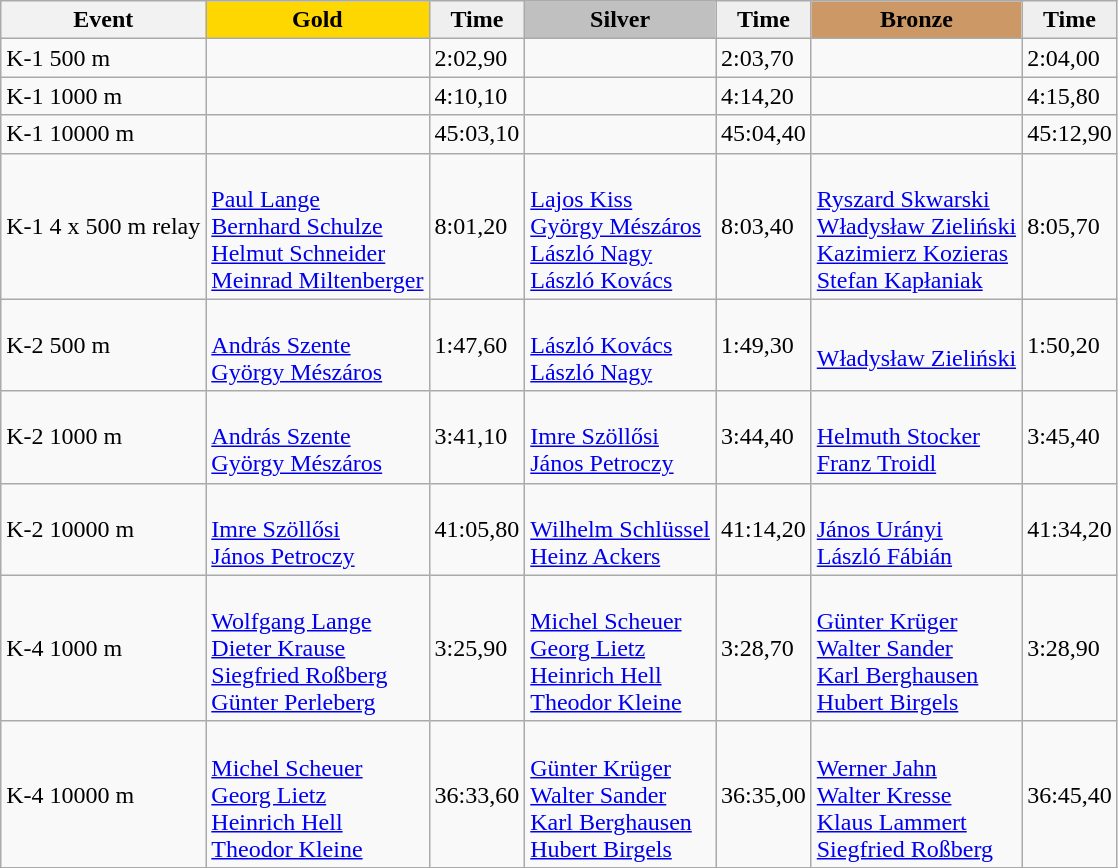<table class="wikitable">
<tr>
<th>Event</th>
<td align=center bgcolor="gold"><strong>Gold</strong></td>
<td align=center bgcolor="EFEFEF"><strong>Time</strong></td>
<td align=center bgcolor="silver"><strong>Silver</strong></td>
<td align=center bgcolor="EFEFEF"><strong>Time</strong></td>
<td align=center bgcolor="CC9966"><strong>Bronze</strong></td>
<td align=center bgcolor="EFEFEF"><strong>Time</strong></td>
</tr>
<tr>
<td>K-1 500 m</td>
<td></td>
<td>2:02,90</td>
<td></td>
<td>2:03,70</td>
<td></td>
<td>2:04,00</td>
</tr>
<tr>
<td>K-1 1000 m</td>
<td></td>
<td>4:10,10</td>
<td></td>
<td>4:14,20</td>
<td></td>
<td>4:15,80</td>
</tr>
<tr>
<td>K-1 10000 m</td>
<td></td>
<td>45:03,10</td>
<td></td>
<td>45:04,40</td>
<td></td>
<td>45:12,90</td>
</tr>
<tr>
<td>K-1 4 x 500 m relay</td>
<td><br><a href='#'>Paul Lange</a><br><a href='#'>Bernhard Schulze</a><br><a href='#'>Helmut Schneider</a><br><a href='#'>Meinrad Miltenberger</a></td>
<td>8:01,20</td>
<td><br><a href='#'>Lajos Kiss</a><br><a href='#'>György Mészáros</a><br><a href='#'>László Nagy</a><br><a href='#'>László Kovács</a></td>
<td>8:03,40</td>
<td><br><a href='#'>Ryszard Skwarski</a><br><a href='#'>Władysław Zieliński</a><br><a href='#'>Kazimierz Kozieras</a><br><a href='#'>Stefan Kapłaniak</a></td>
<td>8:05,70</td>
</tr>
<tr>
<td>K-2 500 m</td>
<td><br><a href='#'>András Szente</a><br><a href='#'>György Mészáros</a></td>
<td>1:47,60</td>
<td><br><a href='#'>László Kovács</a><br><a href='#'>László Nagy</a></td>
<td>1:49,30</td>
<td><br><a href='#'>Władysław Zieliński</a><br></td>
<td>1:50,20</td>
</tr>
<tr>
<td>K-2 1000 m</td>
<td><br><a href='#'>András Szente</a><br><a href='#'>György Mészáros</a></td>
<td>3:41,10</td>
<td><br><a href='#'>Imre Szöllősi</a><br><a href='#'>János Petroczy</a></td>
<td>3:44,40</td>
<td><br><a href='#'>Helmuth Stocker</a><br><a href='#'>Franz Troidl</a></td>
<td>3:45,40</td>
</tr>
<tr>
<td>K-2 10000 m</td>
<td><br><a href='#'>Imre Szöllősi</a><br><a href='#'>János Petroczy</a></td>
<td>41:05,80</td>
<td><br><a href='#'>Wilhelm Schlüssel</a><br><a href='#'>Heinz Ackers</a></td>
<td>41:14,20</td>
<td><br><a href='#'>János Urányi</a><br><a href='#'>László Fábián</a></td>
<td>41:34,20</td>
</tr>
<tr>
<td>K-4 1000 m</td>
<td><br><a href='#'>Wolfgang Lange</a><br><a href='#'>Dieter Krause</a><br><a href='#'>Siegfried Roßberg</a><br><a href='#'>Günter Perleberg</a></td>
<td>3:25,90</td>
<td><br><a href='#'>Michel Scheuer</a><br><a href='#'>Georg Lietz</a><br><a href='#'>Heinrich Hell</a><br><a href='#'>Theodor Kleine</a></td>
<td>3:28,70</td>
<td><br><a href='#'>Günter Krüger</a><br><a href='#'>Walter Sander</a><br><a href='#'>Karl Berghausen</a><br><a href='#'>Hubert Birgels</a></td>
<td>3:28,90</td>
</tr>
<tr>
<td>K-4 10000 m</td>
<td><br><a href='#'>Michel Scheuer</a><br><a href='#'>Georg Lietz</a><br><a href='#'>Heinrich Hell</a><br><a href='#'>Theodor Kleine</a></td>
<td>36:33,60</td>
<td><br><a href='#'>Günter Krüger</a><br><a href='#'>Walter Sander</a><br><a href='#'>Karl Berghausen</a><br><a href='#'>Hubert Birgels</a></td>
<td>36:35,00</td>
<td><br><a href='#'>Werner Jahn</a><br><a href='#'>Walter Kresse</a><br><a href='#'>Klaus Lammert</a><br><a href='#'>Siegfried Roßberg</a></td>
<td>36:45,40</td>
</tr>
</table>
